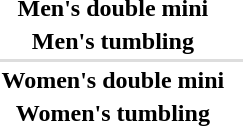<table>
<tr>
<th scope="row">Men's double mini</th>
<td></td>
<td></td>
<td></td>
</tr>
<tr>
<th scope="row">Men's tumbling</th>
<td></td>
<td></td>
<td></td>
</tr>
<tr bgcolor=#DDDDDD>
<td colspan=4></td>
</tr>
<tr>
<th scope="row">Women's double mini</th>
<td></td>
<td></td>
<td></td>
</tr>
<tr>
<th scope="row">Women's tumbling</th>
<td></td>
<td></td>
<td></td>
</tr>
</table>
